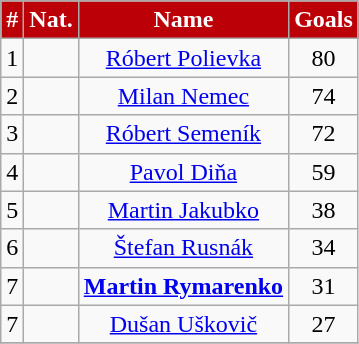<table class="wikitable" style="text-align:center;">
<tr>
<th style="color:#FFFFFF; background:#BC0008;">#</th>
<th style="color:#FFFFFF; background:#BC0008;">Nat.</th>
<th style="color:#FFFFFF; background:#BC0008;">Name</th>
<th style="color:#FFFFFF; background:#BC0008;">Goals</th>
</tr>
<tr>
<td>1</td>
<td></td>
<td><a href='#'>Róbert Polievka</a></td>
<td>80</td>
</tr>
<tr>
<td>2</td>
<td></td>
<td><a href='#'>Milan Nemec</a></td>
<td>74</td>
</tr>
<tr>
<td>3</td>
<td></td>
<td><a href='#'>Róbert Semeník</a></td>
<td>72</td>
</tr>
<tr>
<td>4</td>
<td></td>
<td><a href='#'>Pavol Diňa</a></td>
<td>59</td>
</tr>
<tr>
<td>5</td>
<td></td>
<td><a href='#'>Martin Jakubko</a></td>
<td>38</td>
</tr>
<tr>
<td>6</td>
<td></td>
<td><a href='#'>Štefan Rusnák</a></td>
<td>34</td>
</tr>
<tr>
<td>7</td>
<td></td>
<td><strong><a href='#'>Martin Rymarenko</a></strong></td>
<td>31</td>
</tr>
<tr>
<td>7</td>
<td></td>
<td><a href='#'>Dušan Uškovič</a></td>
<td>27</td>
</tr>
<tr>
</tr>
</table>
